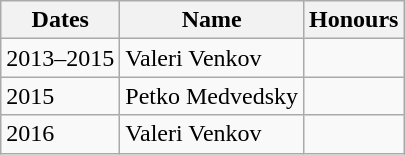<table class="wikitable">
<tr>
<th>Dates</th>
<th>Name</th>
<th>Honours</th>
</tr>
<tr>
<td>2013–2015</td>
<td> Valeri Venkov</td>
<td></td>
</tr>
<tr>
<td>2015</td>
<td> Petko Medvedsky</td>
<td></td>
</tr>
<tr>
<td>2016</td>
<td> Valeri Venkov</td>
<td></td>
</tr>
</table>
